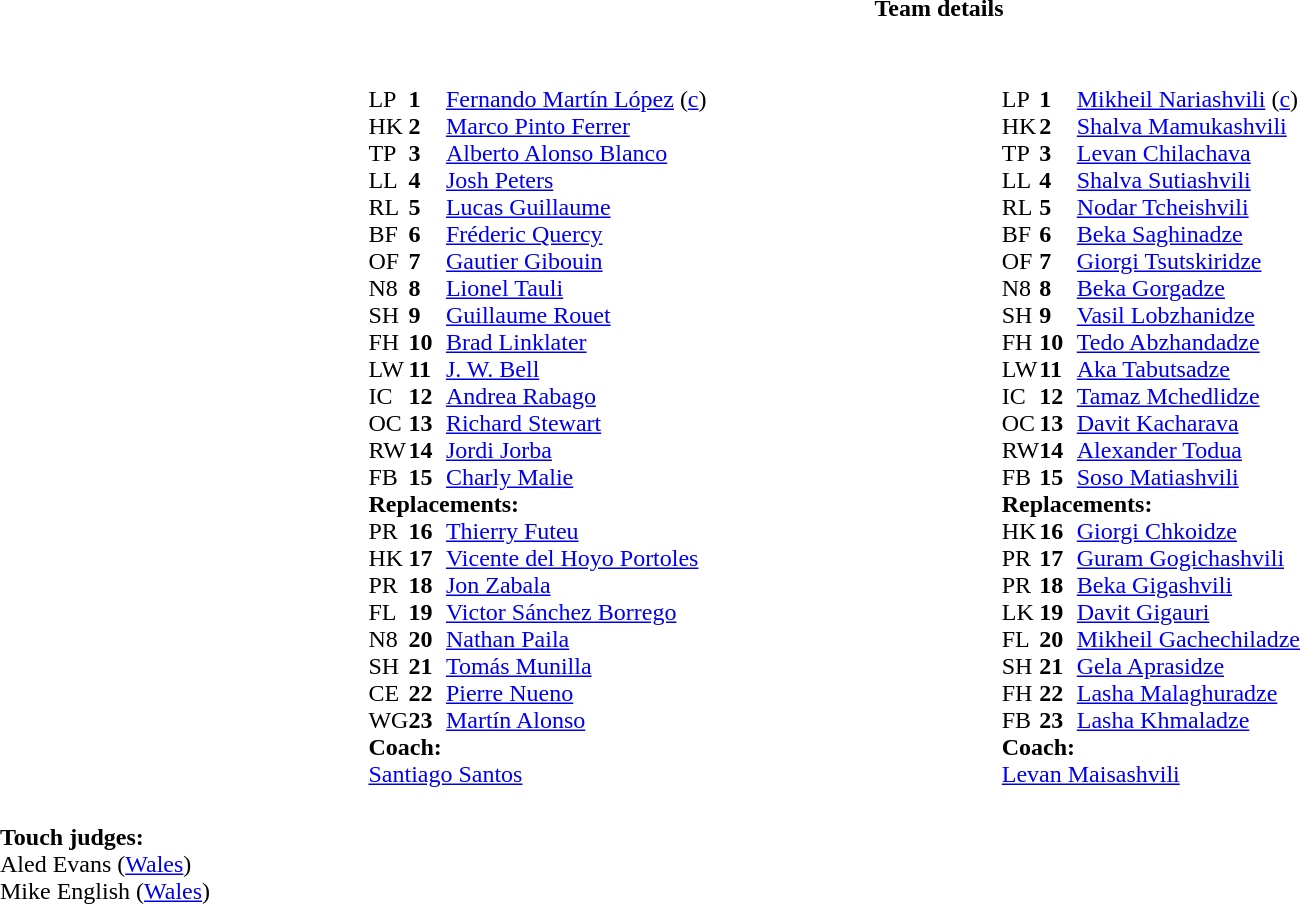<table border="0" width="100%" class="collapsible collapsed" style="text-align: center float:center">
<tr>
<th>Team details</th>
</tr>
<tr>
<td><br><table style="width:80%; horizontal-align: center; padding-left: 10em">
<tr>
<td></td>
<td style="vertical-align: top; width:40%"><br><table cellspacing="0" cellpadding="0">
<tr>
<th width="25"></th>
<th width="25"></th>
</tr>
<tr>
<td>LP</td>
<td><strong>1</strong></td>
<td><a href='#'>Fernando Martín López</a> (<a href='#'>c</a>)</td>
<td></td>
<td></td>
</tr>
<tr>
<td>HK</td>
<td><strong>2</strong></td>
<td><a href='#'>Marco Pinto Ferrer</a></td>
<td></td>
<td></td>
</tr>
<tr>
<td>TP</td>
<td><strong>3</strong></td>
<td><a href='#'>Alberto Alonso Blanco</a></td>
<td></td>
<td></td>
</tr>
<tr>
<td>LL</td>
<td><strong>4</strong></td>
<td><a href='#'>Josh Peters</a></td>
<td></td>
<td></td>
</tr>
<tr>
<td>RL</td>
<td><strong>5</strong></td>
<td><a href='#'>Lucas Guillaume</a></td>
<td colspan="2"></td>
</tr>
<tr>
<td>BF</td>
<td><strong>6</strong></td>
<td><a href='#'>Fréderic Quercy</a></td>
</tr>
<tr>
<td>OF</td>
<td><strong>7</strong></td>
<td><a href='#'>Gautier Gibouin</a></td>
</tr>
<tr>
<td>N8</td>
<td><strong>8</strong></td>
<td><a href='#'>Lionel Tauli</a></td>
<td></td>
<td></td>
</tr>
<tr>
<td>SH</td>
<td><strong>9</strong></td>
<td><a href='#'>Guillaume Rouet</a></td>
<td></td>
<td></td>
</tr>
<tr>
<td>FH</td>
<td><strong>10</strong></td>
<td><a href='#'>Brad Linklater</a></td>
<td></td>
</tr>
<tr>
<td>LW</td>
<td><strong>11</strong></td>
<td><a href='#'>J. W. Bell</a></td>
<td></td>
</tr>
<tr>
<td>IC</td>
<td><strong>12</strong></td>
<td><a href='#'>Andrea Rabago</a></td>
<td></td>
</tr>
<tr>
<td>OC</td>
<td><strong>13</strong></td>
<td><a href='#'>Richard Stewart</a></td>
<td></td>
<td></td>
</tr>
<tr>
<td>RW</td>
<td><strong>14</strong></td>
<td><a href='#'>Jordi Jorba</a></td>
<td></td>
<td></td>
</tr>
<tr>
<td>FB</td>
<td><strong>15</strong></td>
<td><a href='#'>Charly Malie</a></td>
</tr>
<tr>
<td colspan="4"><strong>Replacements:</strong></td>
</tr>
<tr>
<td>PR</td>
<td><strong>16</strong></td>
<td><a href='#'>Thierry Futeu</a></td>
<td></td>
<td></td>
</tr>
<tr>
<td>HK</td>
<td><strong>17</strong></td>
<td><a href='#'>Vicente del Hoyo Portoles</a></td>
<td></td>
<td></td>
</tr>
<tr>
<td>PR</td>
<td><strong>18</strong></td>
<td><a href='#'>Jon Zabala</a></td>
<td></td>
<td></td>
</tr>
<tr>
<td>FL</td>
<td><strong>19</strong></td>
<td><a href='#'>Victor Sánchez Borrego</a></td>
<td></td>
<td></td>
<td></td>
<td></td>
</tr>
<tr>
<td>N8</td>
<td><strong>20</strong></td>
<td><a href='#'>Nathan Paila</a></td>
<td></td>
<td></td>
</tr>
<tr>
<td>SH</td>
<td><strong>21</strong></td>
<td><a href='#'>Tomás Munilla</a></td>
<td></td>
<td></td>
</tr>
<tr>
<td>CE</td>
<td><strong>22</strong></td>
<td><a href='#'>Pierre Nueno</a></td>
<td></td>
<td></td>
</tr>
<tr>
<td>WG</td>
<td><strong>23</strong></td>
<td><a href='#'>Martín Alonso</a></td>
<td></td>
<td></td>
</tr>
<tr>
<td colspan="4"><strong>Coach:</strong></td>
</tr>
<tr>
<td colspan="4"><a href='#'>Santiago Santos</a></td>
</tr>
</table>
</td>
<td style="vertical-align:top"></td>
<td style="vertical-align: top; width:40%"><br><table cellspacing="0" cellpadding="0">
<tr>
<th width="25"></th>
<th width="25"></th>
</tr>
<tr>
<td>LP</td>
<td><strong>1</strong></td>
<td><a href='#'>Mikheil Nariashvili</a> (<a href='#'>c</a>) </td>
</tr>
<tr>
<td>HK</td>
<td><strong>2</strong></td>
<td><a href='#'>Shalva Mamukashvili</a> </td>
</tr>
<tr>
<td>TP</td>
<td><strong>3</strong></td>
<td><a href='#'>Levan Chilachava</a> </td>
</tr>
<tr>
<td>LL</td>
<td><strong>4</strong></td>
<td><a href='#'>Shalva Sutiashvili</a> </td>
</tr>
<tr>
<td>RL</td>
<td><strong>5</strong></td>
<td><a href='#'>Nodar Tcheishvili</a> </td>
</tr>
<tr>
<td>BF</td>
<td><strong>6</strong></td>
<td><a href='#'>Beka Saghinadze</a></td>
</tr>
<tr>
<td>OF</td>
<td><strong>7</strong></td>
<td><a href='#'>Giorgi Tsutskiridze</a></td>
</tr>
<tr>
<td>N8</td>
<td><strong>8</strong></td>
<td><a href='#'>Beka Gorgadze</a></td>
</tr>
<tr>
<td>SH</td>
<td><strong>9</strong></td>
<td><a href='#'>Vasil Lobzhanidze</a> </td>
</tr>
<tr>
<td>FH</td>
<td><strong>10</strong></td>
<td><a href='#'>Tedo Abzhandadze</a> </td>
</tr>
<tr>
<td>LW</td>
<td><strong>11</strong></td>
<td><a href='#'>Aka Tabutsadze</a></td>
</tr>
<tr>
<td>IC</td>
<td><strong>12</strong></td>
<td><a href='#'>Tamaz Mchedlidze</a> </td>
</tr>
<tr>
<td>OC</td>
<td><strong>13</strong></td>
<td><a href='#'>Davit Kacharava</a></td>
</tr>
<tr>
<td>RW</td>
<td><strong>14</strong></td>
<td><a href='#'>Alexander Todua</a></td>
</tr>
<tr>
<td>FB</td>
<td><strong>15</strong></td>
<td><a href='#'>Soso Matiashvili</a> </td>
</tr>
<tr>
<td colspan="4"><strong>Replacements:</strong></td>
</tr>
<tr>
<td>HK</td>
<td><strong>16</strong></td>
<td><a href='#'>Giorgi Chkoidze</a> </td>
</tr>
<tr>
<td>PR</td>
<td><strong>17</strong></td>
<td><a href='#'>Guram Gogichashvili</a> </td>
</tr>
<tr>
<td>PR</td>
<td><strong>18</strong></td>
<td><a href='#'>Beka Gigashvili</a> </td>
</tr>
<tr>
<td>LK</td>
<td><strong>19</strong></td>
<td><a href='#'>Davit Gigauri</a> </td>
</tr>
<tr>
<td>FL</td>
<td><strong>20</strong></td>
<td><a href='#'>Mikheil Gachechiladze</a> </td>
</tr>
<tr>
<td>SH</td>
<td><strong>21</strong></td>
<td><a href='#'>Gela Aprasidze</a> </td>
</tr>
<tr>
<td>FH</td>
<td><strong>22</strong></td>
<td><a href='#'>Lasha Malaghuradze</a> </td>
</tr>
<tr>
<td>FB</td>
<td><strong>23</strong></td>
<td><a href='#'>Lasha Khmaladze</a> </td>
</tr>
<tr>
<td colspan="4"><strong>Coach:</strong></td>
</tr>
<tr>
<td colspan="4"><a href='#'>Levan Maisashvili</a></td>
</tr>
</table>
</td>
</tr>
</table>
<table style="width:100%">
<tr>
<td><br><strong>Touch judges:</strong>
<br>Aled Evans (<a href='#'>Wales</a>)
<br>Mike English (<a href='#'>Wales</a>)</td>
</tr>
</table>
</td>
</tr>
</table>
